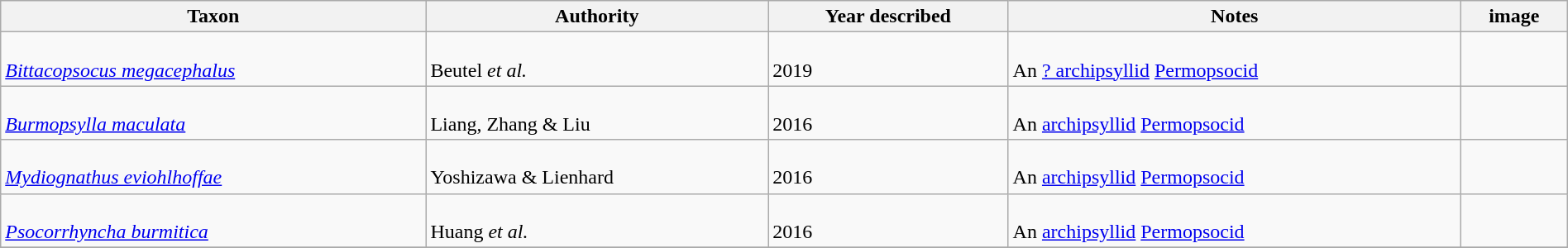<table class="wikitable sortable" align="center" width="100%">
<tr>
<th>Taxon</th>
<th>Authority</th>
<th>Year described</th>
<th>Notes</th>
<th>image</th>
</tr>
<tr>
<td><br><em><a href='#'>Bittacopsocus megacephalus</a></em></td>
<td><br>Beutel <em>et al.</em></td>
<td><br>2019</td>
<td><br>An <a href='#'>? archipsyllid</a> <a href='#'>Permopsocid</a></td>
<td></td>
</tr>
<tr>
<td><br><em><a href='#'>Burmopsylla maculata</a></em></td>
<td><br>Liang, Zhang & Liu</td>
<td><br>2016</td>
<td><br>An <a href='#'>archipsyllid</a> <a href='#'>Permopsocid</a></td>
<td></td>
</tr>
<tr>
<td><br><em><a href='#'>Mydiognathus eviohlhoffae</a></em></td>
<td><br>Yoshizawa & Lienhard</td>
<td><br>2016</td>
<td><br>An <a href='#'>archipsyllid</a> <a href='#'>Permopsocid</a></td>
<td></td>
</tr>
<tr>
<td><br><em><a href='#'>Psocorrhyncha burmitica</a></em></td>
<td><br>Huang <em>et al.</em></td>
<td><br>2016</td>
<td><br>An <a href='#'>archipsyllid</a> <a href='#'>Permopsocid</a></td>
<td><br></td>
</tr>
<tr>
</tr>
</table>
